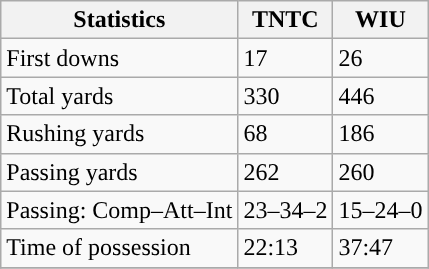<table class="wikitable" style="float: left;">
<tr>
<th>Statistics</th>
<th>TNTC</th>
<th>WIU</th>
</tr>
<tr>
<td>First downs</td>
<td>17</td>
<td>26</td>
</tr>
<tr>
<td>Total yards</td>
<td>330</td>
<td>446</td>
</tr>
<tr>
<td>Rushing yards</td>
<td>68</td>
<td>186</td>
</tr>
<tr>
<td>Passing yards</td>
<td>262</td>
<td>260</td>
</tr>
<tr>
<td>Passing: Comp–Att–Int</td>
<td>23–34–2</td>
<td>15–24–0</td>
</tr>
<tr>
<td>Time of possession</td>
<td>22:13</td>
<td>37:47</td>
</tr>
<tr>
</tr>
</table>
